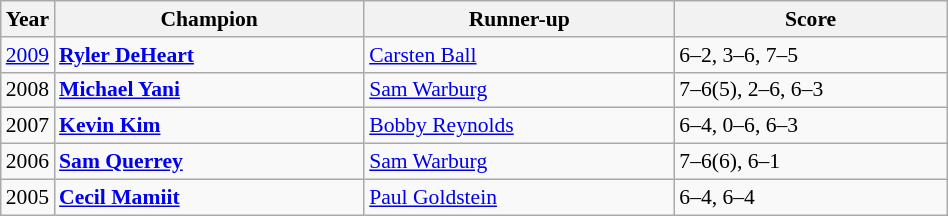<table class="wikitable" style="font-size:90%">
<tr>
<th>Year</th>
<th width="200">Champion</th>
<th width="200">Runner-up</th>
<th width="175">Score</th>
</tr>
<tr>
<td><a href='#'>2009</a></td>
<td> <strong><a href='#'>Ryler DeHeart</a></strong></td>
<td> <a href='#'>Carsten Ball</a></td>
<td>6–2, 3–6, 7–5</td>
</tr>
<tr>
<td>2008</td>
<td> <strong><a href='#'>Michael Yani</a></strong></td>
<td> <a href='#'>Sam Warburg</a></td>
<td>7–6(5), 2–6, 6–3</td>
</tr>
<tr>
<td>2007</td>
<td> <strong><a href='#'>Kevin Kim</a></strong></td>
<td> <a href='#'>Bobby Reynolds</a></td>
<td>6–4, 0–6, 6–3</td>
</tr>
<tr>
<td>2006</td>
<td> <strong><a href='#'>Sam Querrey</a></strong></td>
<td> <a href='#'>Sam Warburg</a></td>
<td>7–6(6), 6–1</td>
</tr>
<tr>
<td>2005</td>
<td> <strong><a href='#'>Cecil Mamiit</a></strong></td>
<td> <a href='#'>Paul Goldstein</a></td>
<td>6–4, 6–4</td>
</tr>
</table>
